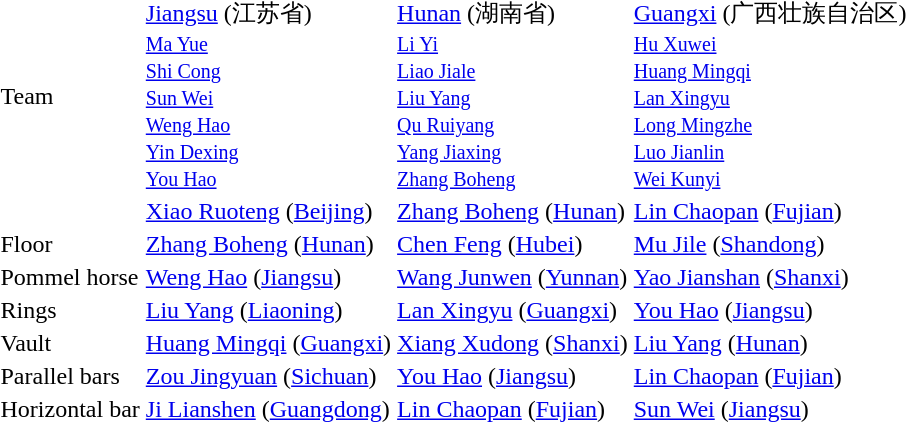<table>
<tr>
<td>Team</td>
<td><a href='#'>Jiangsu</a> (江苏省)<br><small><a href='#'>Ma Yue</a><br><a href='#'>Shi Cong</a><br><a href='#'>Sun Wei</a><br><a href='#'>Weng Hao</a><br><a href='#'>Yin Dexing</a><br><a href='#'>You Hao</a></small></td>
<td><a href='#'>Hunan</a> (湖南省)<br><small><a href='#'>Li Yi</a><br><a href='#'>Liao Jiale</a><br><a href='#'>Liu Yang</a><br><a href='#'>Qu Ruiyang</a><br><a href='#'>Yang Jiaxing</a><br><a href='#'>Zhang Boheng</a></small></td>
<td><a href='#'>Guangxi</a> (广西壮族自治区)<br><small><a href='#'>Hu Xuwei</a><br><a href='#'>Huang Mingqi</a><br><a href='#'>Lan Xingyu</a><br><a href='#'>Long Mingzhe</a><br><a href='#'>Luo Jianlin</a><br><a href='#'>Wei Kunyi</a></small></td>
</tr>
<tr>
<td></td>
<td><a href='#'>Xiao Ruoteng</a> (<a href='#'>Beijing</a>)</td>
<td><a href='#'>Zhang Boheng</a> (<a href='#'>Hunan</a>)</td>
<td><a href='#'>Lin Chaopan</a> (<a href='#'>Fujian</a>)</td>
</tr>
<tr>
<td>Floor</td>
<td><a href='#'>Zhang Boheng</a> (<a href='#'>Hunan</a>)</td>
<td><a href='#'>Chen Feng</a> (<a href='#'>Hubei</a>)</td>
<td><a href='#'>Mu Jile</a> (<a href='#'>Shandong</a>)</td>
</tr>
<tr>
<td>Pommel horse</td>
<td><a href='#'>Weng Hao</a> (<a href='#'>Jiangsu</a>)</td>
<td><a href='#'>Wang Junwen</a> (<a href='#'>Yunnan</a>)</td>
<td><a href='#'>Yao Jianshan</a> (<a href='#'>Shanxi</a>)</td>
</tr>
<tr>
<td>Rings</td>
<td><a href='#'>Liu Yang</a> (<a href='#'>Liaoning</a>)</td>
<td><a href='#'>Lan Xingyu</a> (<a href='#'>Guangxi</a>)</td>
<td><a href='#'>You Hao</a> (<a href='#'>Jiangsu</a>)</td>
</tr>
<tr>
<td>Vault</td>
<td><a href='#'>Huang Mingqi</a> (<a href='#'>Guangxi</a>)</td>
<td><a href='#'>Xiang Xudong</a> (<a href='#'>Shanxi</a>)</td>
<td><a href='#'>Liu Yang</a> (<a href='#'>Hunan</a>)</td>
</tr>
<tr>
<td>Parallel bars</td>
<td><a href='#'>Zou Jingyuan</a> (<a href='#'>Sichuan</a>)</td>
<td><a href='#'>You Hao</a> (<a href='#'>Jiangsu</a>)</td>
<td><a href='#'>Lin Chaopan</a> (<a href='#'>Fujian</a>)</td>
</tr>
<tr>
<td>Horizontal bar</td>
<td><a href='#'>Ji Lianshen</a> (<a href='#'>Guangdong</a>)</td>
<td><a href='#'>Lin Chaopan</a> (<a href='#'>Fujian</a>)</td>
<td><a href='#'>Sun Wei</a> (<a href='#'>Jiangsu</a>)</td>
</tr>
</table>
